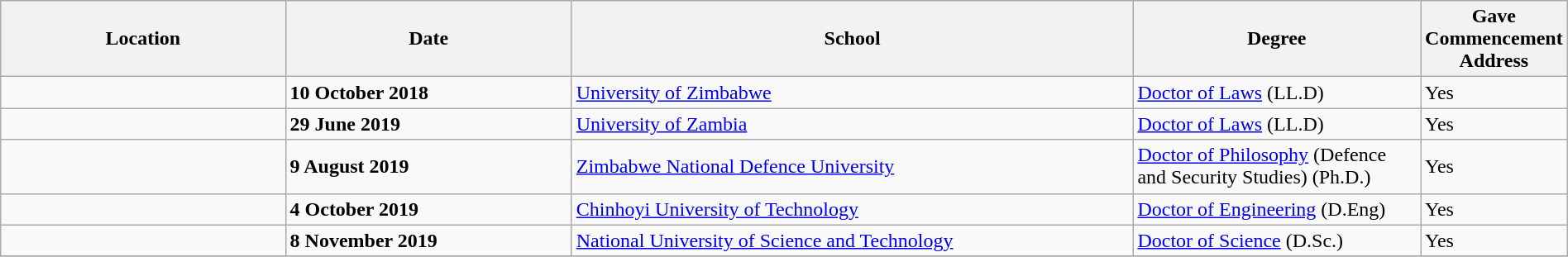<table class="wikitable" style="width:100%;">
<tr>
<th style="width:20%;">Location</th>
<th style="width:20%;">Date</th>
<th style="width:40%;">School</th>
<th style="width:20%;">Degree</th>
<th style="width:20%;">Gave Commencement Address</th>
</tr>
<tr>
<td></td>
<td><strong>10 October 2018</strong></td>
<td><a href='#'>University of Zimbabwe</a></td>
<td><a href='#'>Doctor of Laws</a> (LL.D) </td>
<td>Yes</td>
</tr>
<tr>
<td></td>
<td><strong>29 June 2019</strong></td>
<td><a href='#'>University of Zambia</a></td>
<td><a href='#'>Doctor of Laws</a> (LL.D) </td>
<td>Yes</td>
</tr>
<tr>
<td></td>
<td><strong>9 August 2019</strong></td>
<td><a href='#'>Zimbabwe National Defence University</a></td>
<td><a href='#'>Doctor of Philosophy</a> (Defence and Security Studies) (Ph.D.) </td>
<td>Yes  </td>
</tr>
<tr>
<td></td>
<td><strong>4 October 2019</strong></td>
<td><a href='#'>Chinhoyi University of Technology</a></td>
<td><a href='#'>Doctor of Engineering</a> (D.Eng) </td>
<td>Yes</td>
</tr>
<tr>
<td></td>
<td><strong>8 November 2019</strong></td>
<td><a href='#'>National University of Science and Technology</a></td>
<td><a href='#'>Doctor of Science</a> (D.Sc.) </td>
<td>Yes</td>
</tr>
<tr>
</tr>
</table>
